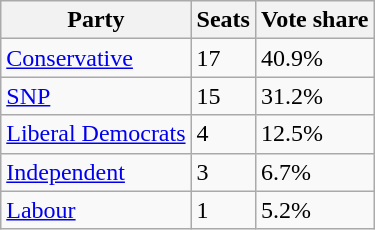<table class="wikitable sortable">
<tr>
<th>Party</th>
<th>Seats</th>
<th>Vote share</th>
</tr>
<tr>
<td><a href='#'>Conservative</a></td>
<td>17</td>
<td>40.9%</td>
</tr>
<tr>
<td><a href='#'>SNP</a></td>
<td>15</td>
<td>31.2%</td>
</tr>
<tr>
<td><a href='#'>Liberal Democrats</a></td>
<td>4</td>
<td>12.5%</td>
</tr>
<tr>
<td><a href='#'>Independent</a></td>
<td>3</td>
<td>6.7%</td>
</tr>
<tr>
<td><a href='#'>Labour</a></td>
<td>1</td>
<td>5.2%</td>
</tr>
</table>
